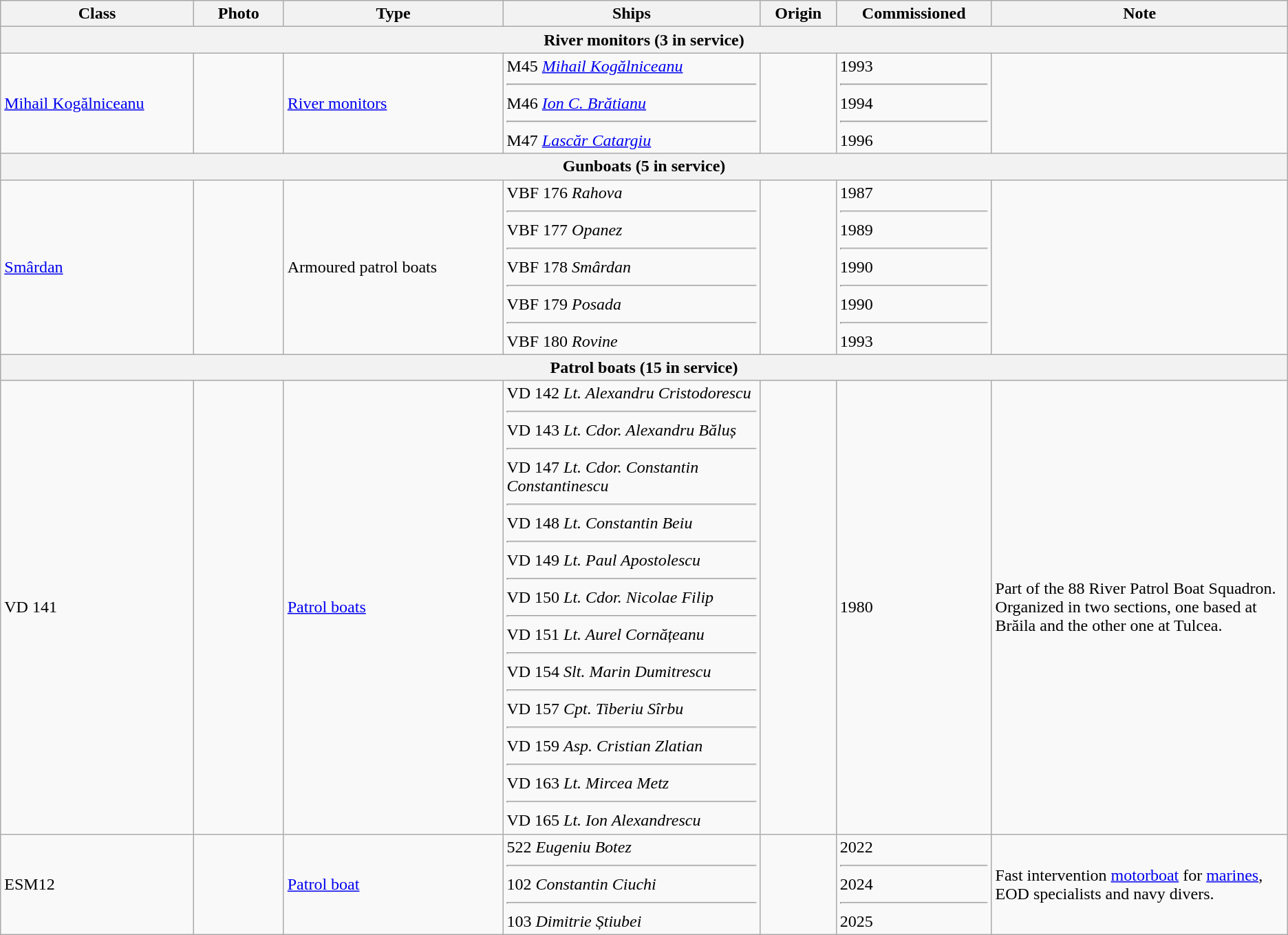<table class="wikitable">
<tr>
<th style="text-align:center; width:15%;">Class</th>
<th style="text-align:center; width:7%;">Photo</th>
<th style="text-align:center;">Type</th>
<th style="text-align:center; width:20%;">Ships</th>
<th style="text-align:center;">Origin</th>
<th style="text-align:center;">Commissioned</th>
<th style="text-align:center; width:23%;">Note</th>
</tr>
<tr>
<th colspan="7">River monitors (3 in service)</th>
</tr>
<tr>
<td><a href='#'>Mihail Kogălniceanu</a></td>
<td></td>
<td><a href='#'>River monitors</a></td>
<td>M45 <em><a href='#'>Mihail Kogălniceanu</a></em> <hr> M46 <em><a href='#'>Ion C. Brătianu</a></em> <hr> M47 <em><a href='#'>Lascăr Catargiu</a></em></td>
<td></td>
<td>1993 <hr> 1994 <hr> 1996</td>
<td></td>
</tr>
<tr>
<th colspan="7">Gunboats (5 in service)</th>
</tr>
<tr>
<td><a href='#'>Smârdan</a></td>
<td></td>
<td>Armoured patrol boats</td>
<td>VBF 176 <em>Rahova</em> <hr> VBF 177 <em>Opanez</em> <hr> VBF 178 <em>Smârdan</em> <hr> VBF 179 <em>Posada</em> <hr> VBF 180 <em>Rovine</em></td>
<td></td>
<td>1987 <hr> 1989 <hr> 1990 <hr> 1990 <hr> 1993</td>
<td></td>
</tr>
<tr>
<th colspan="7">Patrol boats (15 in service)</th>
</tr>
<tr>
<td>VD 141</td>
<td></td>
<td><a href='#'>Patrol boats</a></td>
<td>VD 142 <em>Lt. Alexandru Cristodorescu</em> <hr> VD 143 <em>Lt. Cdor. Alexandru Băluș</em> <hr> VD 147 <em>Lt. Cdor. Constantin Constantinescu</em> <hr> VD 148 <em>Lt. Constantin Beiu</em> <hr> VD 149 <em>Lt. Paul Apostolescu</em> <hr> VD 150 <em>Lt. Cdor. Nicolae Filip</em> <hr> VD 151 <em>Lt. Aurel Cornățeanu</em> <hr> VD 154 <em>Slt. Marin Dumitrescu</em> <hr> VD 157 <em>Cpt. Tiberiu Sîrbu</em> <hr> VD 159 <em>Asp. Cristian Zlatian</em> <hr> VD 163 <em>Lt. Mircea Metz</em> <hr> VD 165 <em>Lt. Ion Alexandrescu</em></td>
<td></td>
<td>1980</td>
<td>Part of the 88 River Patrol Boat Squadron. Organized in two sections, one based at Brăila and the other one at Tulcea.</td>
</tr>
<tr>
<td>ESM12</td>
<td></td>
<td><a href='#'>Patrol boat</a></td>
<td>522 <em>Eugeniu Botez</em> <hr> 102 <em>Constantin Ciuchi</em> <hr> 103 <em>Dimitrie Știubei</em></td>
<td></td>
<td>2022 <hr> 2024 <hr> 2025</td>
<td>Fast intervention <a href='#'>motorboat</a> for <a href='#'>marines</a>, EOD specialists and navy divers.</td>
</tr>
</table>
